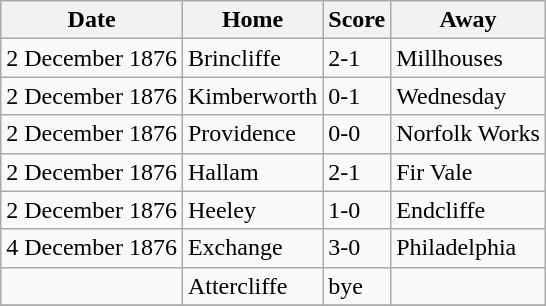<table class="wikitable">
<tr>
<th>Date</th>
<th>Home</th>
<th>Score</th>
<th>Away</th>
</tr>
<tr>
<td>2 December 1876</td>
<td>Brincliffe</td>
<td>2-1</td>
<td>Millhouses</td>
</tr>
<tr>
<td>2 December 1876</td>
<td>Kimberworth</td>
<td>0-1</td>
<td>Wednesday</td>
</tr>
<tr>
<td>2 December 1876</td>
<td>Providence</td>
<td>0-0</td>
<td>Norfolk Works</td>
</tr>
<tr>
<td>2 December 1876</td>
<td>Hallam</td>
<td>2-1</td>
<td>Fir Vale</td>
</tr>
<tr>
<td>2 December 1876</td>
<td>Heeley</td>
<td>1-0</td>
<td>Endcliffe</td>
</tr>
<tr>
<td>4 December 1876</td>
<td>Exchange</td>
<td>3-0</td>
<td>Philadelphia</td>
</tr>
<tr>
<td></td>
<td>Attercliffe</td>
<td>bye</td>
<td></td>
</tr>
<tr>
</tr>
</table>
